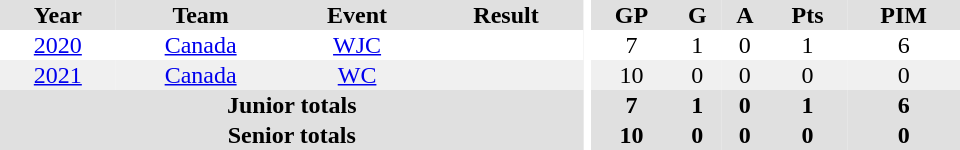<table border="0" cellpadding="1" cellspacing="0" ID="Table3" style="text-align:center; width:40em">
<tr bgcolor="#e0e0e0">
<th>Year</th>
<th>Team</th>
<th>Event</th>
<th>Result</th>
<th rowspan="99" bgcolor="#ffffff"></th>
<th>GP</th>
<th>G</th>
<th>A</th>
<th>Pts</th>
<th>PIM</th>
</tr>
<tr>
<td><a href='#'>2020</a></td>
<td><a href='#'>Canada</a></td>
<td><a href='#'>WJC</a></td>
<td></td>
<td>7</td>
<td>1</td>
<td>0</td>
<td>1</td>
<td>6</td>
</tr>
<tr bgcolor="#f0f0f0">
<td><a href='#'>2021</a></td>
<td><a href='#'>Canada</a></td>
<td><a href='#'>WC</a></td>
<td></td>
<td>10</td>
<td>0</td>
<td>0</td>
<td>0</td>
<td>0</td>
</tr>
<tr bgcolor="#e0e0e0">
<th colspan="4">Junior totals</th>
<th>7</th>
<th>1</th>
<th>0</th>
<th>1</th>
<th>6</th>
</tr>
<tr bgcolor="#e0e0e0">
<th colspan="4">Senior totals</th>
<th>10</th>
<th>0</th>
<th>0</th>
<th>0</th>
<th>0</th>
</tr>
</table>
